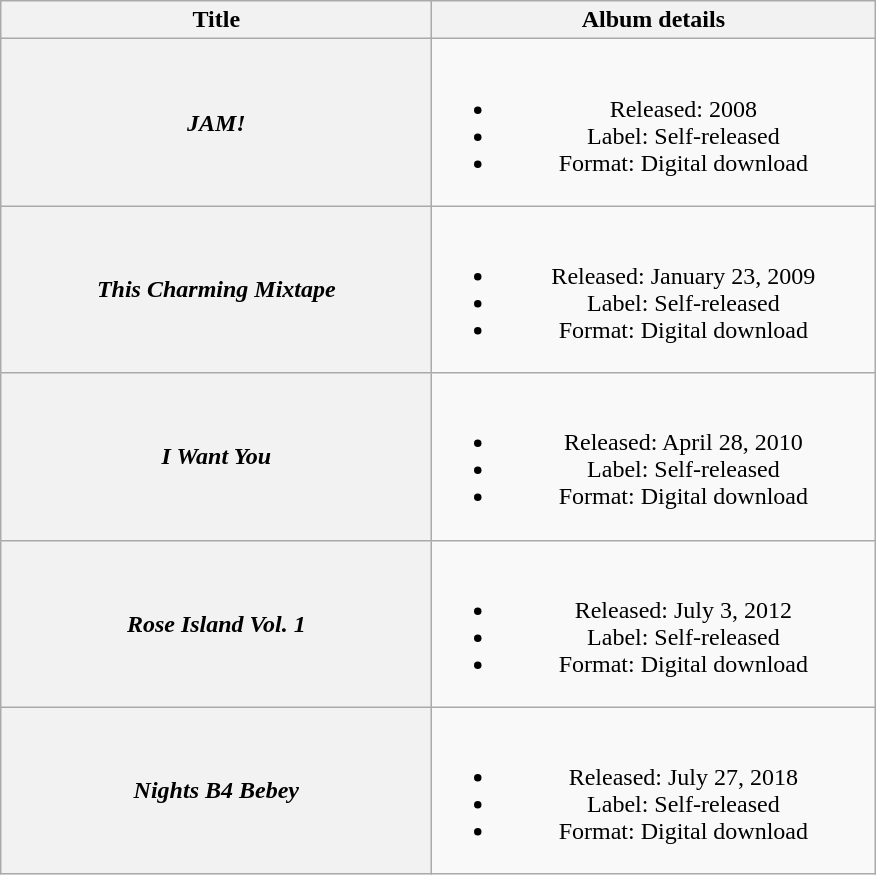<table class="wikitable plainrowheaders" style="text-align:center;">
<tr>
<th scope="col" style="width:17.5em;">Title</th>
<th scope="col" style="width:18em;">Album details</th>
</tr>
<tr>
<th scope="row"><em>JAM!</em></th>
<td><br><ul><li>Released: 2008</li><li>Label: Self-released</li><li>Format: Digital download</li></ul></td>
</tr>
<tr>
<th scope="row"><em>This Charming Mixtape</em></th>
<td><br><ul><li>Released: January 23, 2009</li><li>Label: Self-released</li><li>Format: Digital download</li></ul></td>
</tr>
<tr>
<th scope="row"><em>I Want You</em></th>
<td><br><ul><li>Released: April 28, 2010</li><li>Label: Self-released</li><li>Format: Digital download</li></ul></td>
</tr>
<tr>
<th scope="row"><em>Rose Island Vol. 1</em></th>
<td><br><ul><li>Released: July 3, 2012</li><li>Label: Self-released</li><li>Format: Digital download</li></ul></td>
</tr>
<tr>
<th scope="row"><em>Nights B4 Bebey</em></th>
<td><br><ul><li>Released: July 27, 2018</li><li>Label: Self-released</li><li>Format: Digital download</li></ul></td>
</tr>
</table>
